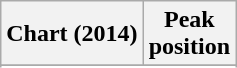<table class="wikitable sortable plainrowheaders" style="text-align:center">
<tr>
<th scope="col">Chart (2014)</th>
<th scope="col">Peak<br> position</th>
</tr>
<tr>
</tr>
<tr>
</tr>
</table>
